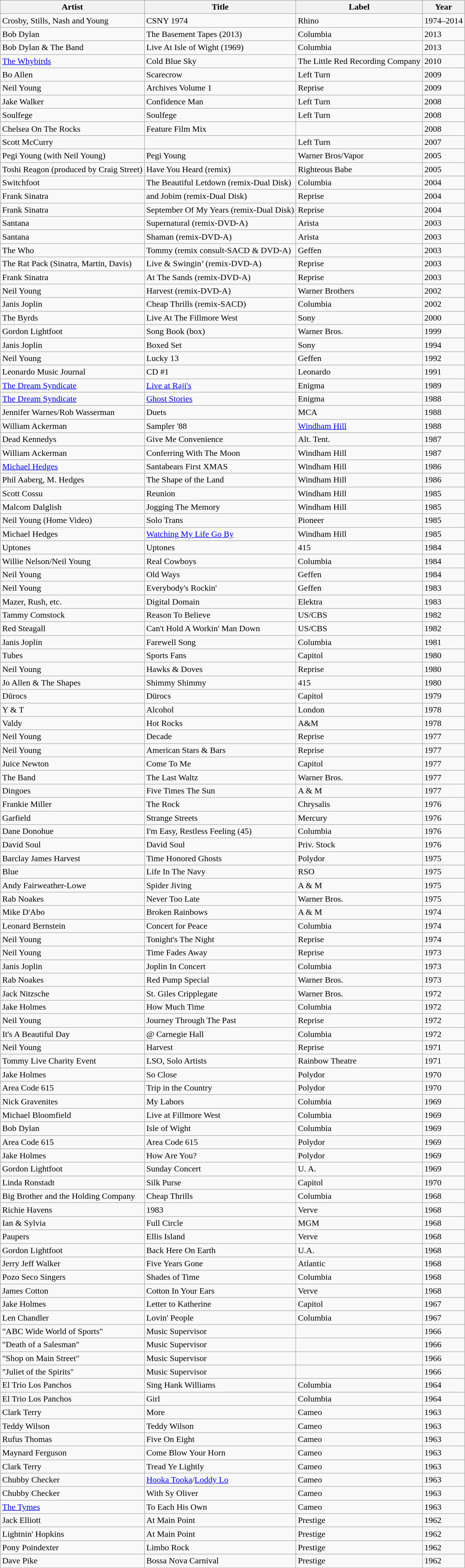<table class="wikitable">
<tr>
<th>Artist</th>
<th>Title</th>
<th>Label</th>
<th>Year</th>
</tr>
<tr>
<td>Crosby, Stills, Nash and Young</td>
<td>CSNY 1974</td>
<td>Rhino</td>
<td>1974–2014</td>
</tr>
<tr>
<td>Bob Dylan</td>
<td>The Basement Tapes (2013)</td>
<td>Columbia</td>
<td>2013</td>
</tr>
<tr>
<td>Bob Dylan & The Band</td>
<td>Live At Isle of Wight (1969)</td>
<td>Columbia</td>
<td>2013</td>
</tr>
<tr>
<td><a href='#'>The Whybirds</a></td>
<td>Cold Blue Sky</td>
<td>The Little Red Recording Company</td>
<td>2010<br></td>
</tr>
<tr>
<td>Bo Allen</td>
<td>Scarecrow</td>
<td>Left Turn</td>
<td>2009</td>
</tr>
<tr>
<td>Neil Young</td>
<td>Archives Volume 1</td>
<td>Reprise</td>
<td>2009<br></td>
</tr>
<tr>
<td>Jake Walker</td>
<td>Confidence Man</td>
<td>Left Turn</td>
<td>2008</td>
</tr>
<tr>
<td>Soulfege</td>
<td>Soulfege</td>
<td>Left Turn</td>
<td>2008</td>
</tr>
<tr>
<td>Chelsea On The Rocks</td>
<td>Feature Film Mix</td>
<td></td>
<td>2008</td>
</tr>
<tr>
<td>Scott McCurry</td>
<td></td>
<td>Left Turn</td>
<td>2007</td>
</tr>
<tr>
<td>Pegi Young (with Neil Young)</td>
<td>Pegi Young</td>
<td>Warner Bros/Vapor</td>
<td>2005</td>
</tr>
<tr>
<td>Toshi Reagon (produced by Craig Street)</td>
<td>Have You Heard (remix)</td>
<td>Righteous Babe</td>
<td>2005</td>
</tr>
<tr>
<td>Switchfoot</td>
<td>The Beautiful Letdown (remix-Dual Disk)</td>
<td>Columbia</td>
<td>2004</td>
</tr>
<tr>
<td>Frank Sinatra</td>
<td>and Jobim (remix-Dual Disk)</td>
<td>Reprise</td>
<td>2004</td>
</tr>
<tr>
<td>Frank Sinatra</td>
<td>September Of My Years (remix-Dual Disk)</td>
<td>Reprise</td>
<td>2004</td>
</tr>
<tr>
<td>Santana</td>
<td>Supernatural (remix-DVD-A)</td>
<td>Arista</td>
<td>2003</td>
</tr>
<tr>
<td>Santana</td>
<td>Shaman (remix-DVD-A)</td>
<td>Arista</td>
<td>2003</td>
</tr>
<tr>
<td>The Who</td>
<td>Tommy (remix consult-SACD & DVD-A)</td>
<td>Geffen</td>
<td>2003</td>
</tr>
<tr>
<td>The Rat Pack (Sinatra, Martin, Davis)</td>
<td>Live & Swingin’ (remix-DVD-A)</td>
<td>Reprise</td>
<td>2003</td>
</tr>
<tr>
<td>Frank Sinatra</td>
<td>At The Sands (remix-DVD-A)</td>
<td>Reprise</td>
<td>2003</td>
</tr>
<tr>
<td>Neil Young</td>
<td>Harvest (remix-DVD-A)</td>
<td>Warner Brothers</td>
<td>2002</td>
</tr>
<tr>
<td>Janis Joplin</td>
<td>Cheap Thrills (remix-SACD)</td>
<td>Columbia</td>
<td>2002</td>
</tr>
<tr>
<td>The Byrds</td>
<td>Live At The Fillmore West</td>
<td>Sony</td>
<td>2000</td>
</tr>
<tr>
<td>Gordon Lightfoot</td>
<td>Song Book (box)</td>
<td>Warner Bros.</td>
<td>1999</td>
</tr>
<tr>
<td>Janis Joplin</td>
<td>Boxed Set</td>
<td>Sony</td>
<td>1994</td>
</tr>
<tr>
<td>Neil Young</td>
<td>Lucky 13</td>
<td>Geffen</td>
<td>1992</td>
</tr>
<tr>
<td>Leonardo Music Journal</td>
<td>CD #1</td>
<td>Leonardo</td>
<td>1991</td>
</tr>
<tr>
<td><a href='#'>The Dream Syndicate</a></td>
<td><a href='#'>Live at Raji's</a></td>
<td>Enigma</td>
<td>1989</td>
</tr>
<tr>
<td><a href='#'>The Dream Syndicate</a></td>
<td><a href='#'>Ghost Stories</a></td>
<td>Enigma</td>
<td>1988</td>
</tr>
<tr>
<td>Jennifer Warnes/Rob Wasserman</td>
<td>Duets</td>
<td>MCA</td>
<td>1988</td>
</tr>
<tr>
<td>William Ackerman</td>
<td>Sampler '88</td>
<td><a href='#'>Windham Hill</a></td>
<td>1988</td>
</tr>
<tr>
<td>Dead Kennedys</td>
<td>Give Me Convenience</td>
<td>Alt. Tent.</td>
<td>1987</td>
</tr>
<tr>
<td>William Ackerman</td>
<td>Conferring With The Moon</td>
<td>Windham Hill</td>
<td>1987</td>
</tr>
<tr>
<td><a href='#'>Michael Hedges</a></td>
<td>Santabears First XMAS</td>
<td>Windham Hill</td>
<td>1986</td>
</tr>
<tr>
<td>Phil Aaberg, M. Hedges</td>
<td>The Shape of the Land</td>
<td>Windham Hill</td>
<td>1986</td>
</tr>
<tr>
<td>Scott Cossu</td>
<td>Reunion</td>
<td>Windham Hill</td>
<td>1985</td>
</tr>
<tr>
<td>Malcom Dalglish</td>
<td>Jogging The Memory</td>
<td>Windham Hill</td>
<td>1985</td>
</tr>
<tr>
<td>Neil Young (Home Video)</td>
<td>Solo Trans</td>
<td>Pioneer</td>
<td>1985</td>
</tr>
<tr>
<td>Michael Hedges</td>
<td><a href='#'>Watching My Life Go By</a></td>
<td>Windham Hill</td>
<td>1985</td>
</tr>
<tr>
<td>Uptones</td>
<td>Uptones</td>
<td>415</td>
<td>1984</td>
</tr>
<tr>
<td>Willie Nelson/Neil Young</td>
<td>Real Cowboys</td>
<td>Columbia</td>
<td>1984</td>
</tr>
<tr>
<td>Neil Young</td>
<td>Old Ways</td>
<td>Geffen</td>
<td>1984</td>
</tr>
<tr>
<td>Neil Young</td>
<td>Everybody's Rockin'</td>
<td>Geffen</td>
<td>1983</td>
</tr>
<tr>
<td>Mazer, Rush, etc.</td>
<td>Digital Domain</td>
<td>Elektra</td>
<td>1983</td>
</tr>
<tr>
<td>Tammy Comstock</td>
<td>Reason To Believe</td>
<td>US/CBS</td>
<td>1982</td>
</tr>
<tr>
<td>Red Steagall</td>
<td>Can't Hold A Workin' Man Down</td>
<td>US/CBS</td>
<td>1982</td>
</tr>
<tr>
<td>Janis Joplin</td>
<td>Farewell Song</td>
<td>Columbia</td>
<td>1981</td>
</tr>
<tr>
<td>Tubes</td>
<td>Sports Fans</td>
<td>Capitol</td>
<td>1980</td>
</tr>
<tr>
<td>Neil Young</td>
<td>Hawks & Doves</td>
<td>Reprise</td>
<td>1980</td>
</tr>
<tr>
<td>Jo Allen & The Shapes</td>
<td>Shimmy Shimmy</td>
<td>415</td>
<td>1980</td>
</tr>
<tr>
<td>Dūrocs</td>
<td>Dūrocs</td>
<td>Capitol</td>
<td>1979</td>
</tr>
<tr>
<td>Y & T</td>
<td>Alcohol</td>
<td>London</td>
<td>1978</td>
</tr>
<tr>
<td>Valdy</td>
<td>Hot Rocks</td>
<td>A&M</td>
<td>1978</td>
</tr>
<tr>
<td>Neil Young</td>
<td>Decade</td>
<td>Reprise</td>
<td>1977</td>
</tr>
<tr>
<td>Neil Young</td>
<td>American Stars & Bars</td>
<td>Reprise</td>
<td>1977</td>
</tr>
<tr>
<td>Juice Newton</td>
<td>Come To Me</td>
<td>Capitol</td>
<td>1977</td>
</tr>
<tr>
<td>The Band</td>
<td>The Last Waltz</td>
<td>Warner Bros.</td>
<td>1977</td>
</tr>
<tr>
<td>Dingoes</td>
<td>Five Times The Sun</td>
<td>A & M</td>
<td>1977</td>
</tr>
<tr>
<td>Frankie Miller</td>
<td>The Rock</td>
<td>Chrysalis</td>
<td>1976</td>
</tr>
<tr>
<td>Garfield</td>
<td>Strange Streets</td>
<td>Mercury</td>
<td>1976</td>
</tr>
<tr>
<td>Dane Donohue</td>
<td>I'm Easy, Restless Feeling (45)</td>
<td>Columbia</td>
<td>1976</td>
</tr>
<tr>
<td>David Soul</td>
<td>David Soul</td>
<td>Priv. Stock</td>
<td>1976</td>
</tr>
<tr>
<td>Barclay James Harvest</td>
<td>Time Honored Ghosts</td>
<td>Polydor</td>
<td>1975</td>
</tr>
<tr>
<td>Blue</td>
<td>Life In The Navy</td>
<td>RSO</td>
<td>1975</td>
</tr>
<tr>
<td>Andy Fairweather-Lowe</td>
<td>Spider Jiving</td>
<td>A & M</td>
<td>1975</td>
</tr>
<tr>
<td>Rab Noakes</td>
<td>Never Too Late</td>
<td>Warner Bros.</td>
<td>1975</td>
</tr>
<tr>
<td>Mike D'Abo</td>
<td>Broken Rainbows</td>
<td>A & M</td>
<td>1974</td>
</tr>
<tr>
<td>Leonard Bernstein</td>
<td>Concert for Peace</td>
<td>Columbia</td>
<td>1974</td>
</tr>
<tr>
<td>Neil Young</td>
<td>Tonight's The Night</td>
<td>Reprise</td>
<td>1974</td>
</tr>
<tr>
<td>Neil Young</td>
<td>Time Fades Away</td>
<td>Reprise</td>
<td>1973</td>
</tr>
<tr>
<td>Janis Joplin</td>
<td>Joplin In Concert</td>
<td>Columbia</td>
<td>1973</td>
</tr>
<tr>
<td>Rab Noakes</td>
<td>Red Pump Special</td>
<td>Warner Bros.</td>
<td>1973</td>
</tr>
<tr>
<td>Jack Nitzsche</td>
<td>St. Giles Cripplegate</td>
<td>Warner Bros.</td>
<td>1972</td>
</tr>
<tr>
<td>Jake Holmes</td>
<td>How Much Time</td>
<td>Columbia</td>
<td>1972</td>
</tr>
<tr>
<td>Neil Young</td>
<td>Journey Through The Past</td>
<td>Reprise</td>
<td>1972</td>
</tr>
<tr>
<td>It's A Beautiful Day</td>
<td>@ Carnegie Hall</td>
<td>Columbia</td>
<td>1972</td>
</tr>
<tr>
<td>Neil Young</td>
<td>Harvest</td>
<td>Reprise</td>
<td>1971</td>
</tr>
<tr>
<td>Tommy Live Charity Event</td>
<td>LSO, Solo Artists</td>
<td>Rainbow Theatre</td>
<td>1971</td>
</tr>
<tr>
<td>Jake Holmes</td>
<td>So Close</td>
<td>Polydor</td>
<td>1970</td>
</tr>
<tr>
<td>Area Code 615</td>
<td>Trip in the Country</td>
<td>Polydor</td>
<td>1970</td>
</tr>
<tr>
<td>Nick Gravenites</td>
<td>My Labors</td>
<td>Columbia</td>
<td>1969</td>
</tr>
<tr>
<td>Michael Bloomfield</td>
<td>Live at Fillmore West</td>
<td>Columbia</td>
<td>1969</td>
</tr>
<tr>
<td>Bob Dylan</td>
<td>Isle of Wight</td>
<td>Columbia</td>
<td>1969</td>
</tr>
<tr>
<td>Area Code 615</td>
<td>Area Code 615</td>
<td>Polydor</td>
<td>1969</td>
</tr>
<tr>
<td>Jake Holmes</td>
<td>How Are You?</td>
<td>Polydor</td>
<td>1969</td>
</tr>
<tr>
<td>Gordon Lightfoot</td>
<td>Sunday Concert</td>
<td>U. A.</td>
<td>1969</td>
</tr>
<tr>
<td>Linda Ronstadt</td>
<td>Silk Purse</td>
<td>Capitol</td>
<td>1970</td>
</tr>
<tr>
<td>Big Brother and the Holding Company</td>
<td>Cheap Thrills</td>
<td>Columbia</td>
<td>1968</td>
</tr>
<tr>
<td>Richie Havens</td>
<td>1983</td>
<td>Verve</td>
<td>1968</td>
</tr>
<tr>
<td>Ian & Sylvia</td>
<td>Full Circle</td>
<td>MGM</td>
<td>1968</td>
</tr>
<tr>
<td>Paupers</td>
<td>Ellis Island</td>
<td>Verve</td>
<td>1968</td>
</tr>
<tr>
<td>Gordon Lightfoot</td>
<td>Back Here On Earth</td>
<td>U.A.</td>
<td>1968</td>
</tr>
<tr>
<td>Jerry Jeff Walker</td>
<td>Five Years Gone</td>
<td>Atlantic</td>
<td>1968</td>
</tr>
<tr>
<td>Pozo Seco Singers</td>
<td>Shades of Time</td>
<td>Columbia</td>
<td>1968</td>
</tr>
<tr>
<td>James Cotton</td>
<td>Cotton In Your Ears</td>
<td>Verve</td>
<td>1968</td>
</tr>
<tr>
<td>Jake Holmes</td>
<td>Letter to Katherine</td>
<td>Capitol</td>
<td>1967</td>
</tr>
<tr>
<td>Len Chandler</td>
<td>Lovin' People</td>
<td>Columbia</td>
<td>1967</td>
</tr>
<tr>
<td>"ABC Wide World of Sports"</td>
<td>Music Supervisor</td>
<td></td>
<td>1966</td>
</tr>
<tr>
<td>"Death of a Salesman"</td>
<td>Music Supervisor</td>
<td></td>
<td>1966</td>
</tr>
<tr>
<td>"Shop on Main Street"</td>
<td>Music Supervisor</td>
<td></td>
<td>1966</td>
</tr>
<tr>
<td>"Juliet of the Spirits"</td>
<td>Music Supervisor</td>
<td></td>
<td>1966</td>
</tr>
<tr>
<td>El Trio Los Panchos</td>
<td>Sing Hank Williams</td>
<td>Columbia</td>
<td>1964</td>
</tr>
<tr>
<td>El Trio Los Panchos</td>
<td>Girl</td>
<td>Columbia</td>
<td>1964</td>
</tr>
<tr>
<td>Clark Terry</td>
<td>More</td>
<td>Cameo</td>
<td>1963</td>
</tr>
<tr>
<td>Teddy Wilson</td>
<td>Teddy Wilson</td>
<td>Cameo</td>
<td>1963</td>
</tr>
<tr>
<td>Rufus Thomas</td>
<td>Five On Eight</td>
<td>Cameo</td>
<td>1963</td>
</tr>
<tr>
<td>Maynard Ferguson</td>
<td>Come Blow Your Horn</td>
<td>Cameo</td>
<td>1963</td>
</tr>
<tr>
<td>Clark Terry</td>
<td>Tread Ye Lightly</td>
<td>Cameo</td>
<td>1963</td>
</tr>
<tr>
<td>Chubby Checker</td>
<td><a href='#'>Hooka Tooka</a>/<a href='#'>Loddy Lo</a></td>
<td>Cameo</td>
<td>1963</td>
</tr>
<tr>
<td>Chubby Checker</td>
<td>With Sy Oliver</td>
<td>Cameo</td>
<td>1963</td>
</tr>
<tr>
<td><a href='#'>The Tymes</a></td>
<td>To Each His Own</td>
<td>Cameo</td>
<td>1963</td>
</tr>
<tr>
<td>Jack Elliott</td>
<td>At Main Point</td>
<td>Prestige</td>
<td>1962</td>
</tr>
<tr>
<td>Lightnin' Hopkins</td>
<td>At Main Point</td>
<td>Prestige</td>
<td>1962</td>
</tr>
<tr>
<td>Pony Poindexter</td>
<td>Limbo Rock</td>
<td>Prestige</td>
<td>1962</td>
</tr>
<tr>
<td>Dave Pike</td>
<td>Bossa Nova Carnival</td>
<td>Prestige</td>
<td>1962</td>
</tr>
</table>
